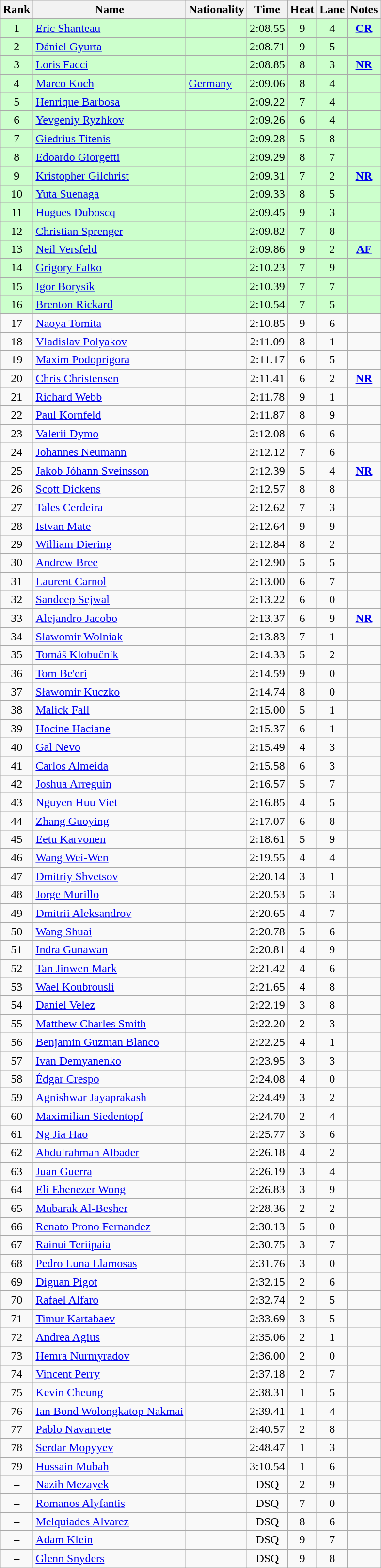<table class="wikitable sortable" style="text-align:center">
<tr>
<th>Rank</th>
<th>Name</th>
<th>Nationality</th>
<th>Time</th>
<th>Heat</th>
<th>Lane</th>
<th>Notes</th>
</tr>
<tr bgcolor=ccffcc>
<td>1</td>
<td align=left><a href='#'>Eric Shanteau</a></td>
<td align=left></td>
<td>2:08.55</td>
<td>9</td>
<td>4</td>
<td><strong><a href='#'>CR</a></strong></td>
</tr>
<tr bgcolor=ccffcc>
<td>2</td>
<td align=left><a href='#'>Dániel Gyurta</a></td>
<td align=left></td>
<td>2:08.71</td>
<td>9</td>
<td>5</td>
<td></td>
</tr>
<tr bgcolor=ccffcc>
<td>3</td>
<td align=left><a href='#'>Loris Facci</a></td>
<td align=left></td>
<td>2:08.85</td>
<td>8</td>
<td>3</td>
<td><strong><a href='#'>NR</a></strong></td>
</tr>
<tr bgcolor=ccffcc>
<td>4</td>
<td align=left><a href='#'>Marco Koch</a></td>
<td align=left> <a href='#'>Germany</a></td>
<td>2:09.06</td>
<td>8</td>
<td>4</td>
<td></td>
</tr>
<tr bgcolor=ccffcc>
<td>5</td>
<td align=left><a href='#'>Henrique Barbosa</a></td>
<td align=left></td>
<td>2:09.22</td>
<td>7</td>
<td>4</td>
<td></td>
</tr>
<tr bgcolor=ccffcc>
<td>6</td>
<td align=left><a href='#'>Yevgeniy Ryzhkov</a></td>
<td align=left></td>
<td>2:09.26</td>
<td>6</td>
<td>4</td>
<td></td>
</tr>
<tr bgcolor=ccffcc>
<td>7</td>
<td align=left><a href='#'>Giedrius Titenis</a></td>
<td align=left></td>
<td>2:09.28</td>
<td>5</td>
<td>8</td>
<td></td>
</tr>
<tr bgcolor=ccffcc>
<td>8</td>
<td align=left><a href='#'>Edoardo Giorgetti</a></td>
<td align=left></td>
<td>2:09.29</td>
<td>8</td>
<td>7</td>
<td></td>
</tr>
<tr bgcolor=ccffcc>
<td>9</td>
<td align=left><a href='#'>Kristopher Gilchrist</a></td>
<td align=left></td>
<td>2:09.31</td>
<td>7</td>
<td>2</td>
<td><strong><a href='#'>NR</a></strong></td>
</tr>
<tr bgcolor=ccffcc>
<td>10</td>
<td align=left><a href='#'>Yuta Suenaga</a></td>
<td align=left></td>
<td>2:09.33</td>
<td>8</td>
<td>5</td>
<td></td>
</tr>
<tr bgcolor=ccffcc>
<td>11</td>
<td align=left><a href='#'>Hugues Duboscq</a></td>
<td align=left></td>
<td>2:09.45</td>
<td>9</td>
<td>3</td>
<td></td>
</tr>
<tr bgcolor=ccffcc>
<td>12</td>
<td align=left><a href='#'>Christian Sprenger</a></td>
<td align=left></td>
<td>2:09.82</td>
<td>7</td>
<td>8</td>
<td></td>
</tr>
<tr bgcolor=ccffcc>
<td>13</td>
<td align=left><a href='#'>Neil Versfeld</a></td>
<td align=left></td>
<td>2:09.86</td>
<td>9</td>
<td>2</td>
<td><strong><a href='#'>AF</a></strong></td>
</tr>
<tr bgcolor=ccffcc>
<td>14</td>
<td align=left><a href='#'>Grigory Falko</a></td>
<td align=left></td>
<td>2:10.23</td>
<td>7</td>
<td>9</td>
<td></td>
</tr>
<tr bgcolor=ccffcc>
<td>15</td>
<td align=left><a href='#'>Igor Borysik</a></td>
<td align=left></td>
<td>2:10.39</td>
<td>7</td>
<td>7</td>
<td></td>
</tr>
<tr bgcolor=ccffcc>
<td>16</td>
<td align=left><a href='#'>Brenton Rickard</a></td>
<td align=left></td>
<td>2:10.54</td>
<td>7</td>
<td>5</td>
<td></td>
</tr>
<tr>
<td>17</td>
<td align=left><a href='#'>Naoya Tomita</a></td>
<td align=left></td>
<td>2:10.85</td>
<td>9</td>
<td>6</td>
<td></td>
</tr>
<tr>
<td>18</td>
<td align=left><a href='#'>Vladislav Polyakov</a></td>
<td align=left></td>
<td>2:11.09</td>
<td>8</td>
<td>1</td>
<td></td>
</tr>
<tr>
<td>19</td>
<td align=left><a href='#'>Maxim Podoprigora</a></td>
<td align=left></td>
<td>2:11.17</td>
<td>6</td>
<td>5</td>
<td></td>
</tr>
<tr>
<td>20</td>
<td align=left><a href='#'>Chris Christensen</a></td>
<td align=left></td>
<td>2:11.41</td>
<td>6</td>
<td>2</td>
<td><strong><a href='#'>NR</a></strong></td>
</tr>
<tr>
<td>21</td>
<td align=left><a href='#'>Richard Webb</a></td>
<td align=left></td>
<td>2:11.78</td>
<td>9</td>
<td>1</td>
<td></td>
</tr>
<tr>
<td>22</td>
<td align=left><a href='#'>Paul Kornfeld</a></td>
<td align=left></td>
<td>2:11.87</td>
<td>8</td>
<td>9</td>
<td></td>
</tr>
<tr>
<td>23</td>
<td align=left><a href='#'>Valerii Dymo</a></td>
<td align=left></td>
<td>2:12.08</td>
<td>6</td>
<td>6</td>
<td></td>
</tr>
<tr>
<td>24</td>
<td align=left><a href='#'>Johannes Neumann</a></td>
<td align=left></td>
<td>2:12.12</td>
<td>7</td>
<td>6</td>
<td></td>
</tr>
<tr>
<td>25</td>
<td align=left><a href='#'>Jakob Jóhann Sveinsson</a></td>
<td align=left></td>
<td>2:12.39</td>
<td>5</td>
<td>4</td>
<td><strong><a href='#'>NR</a></strong></td>
</tr>
<tr>
<td>26</td>
<td align=left><a href='#'>Scott Dickens</a></td>
<td align=left></td>
<td>2:12.57</td>
<td>8</td>
<td>8</td>
<td></td>
</tr>
<tr>
<td>27</td>
<td align=left><a href='#'>Tales Cerdeira</a></td>
<td align=left></td>
<td>2:12.62</td>
<td>7</td>
<td>3</td>
<td></td>
</tr>
<tr>
<td>28</td>
<td align=left><a href='#'>Istvan Mate</a></td>
<td align=left></td>
<td>2:12.64</td>
<td>9</td>
<td>9</td>
<td></td>
</tr>
<tr>
<td>29</td>
<td align=left><a href='#'>William Diering</a></td>
<td align=left></td>
<td>2:12.84</td>
<td>8</td>
<td>2</td>
<td></td>
</tr>
<tr>
<td>30</td>
<td align=left><a href='#'>Andrew Bree</a></td>
<td align=left></td>
<td>2:12.90</td>
<td>5</td>
<td>5</td>
<td></td>
</tr>
<tr>
<td>31</td>
<td align=left><a href='#'>Laurent Carnol</a></td>
<td align=left></td>
<td>2:13.00</td>
<td>6</td>
<td>7</td>
<td></td>
</tr>
<tr>
<td>32</td>
<td align=left><a href='#'>Sandeep Sejwal</a></td>
<td align=left></td>
<td>2:13.22</td>
<td>6</td>
<td>0</td>
<td></td>
</tr>
<tr>
<td>33</td>
<td align=left><a href='#'>Alejandro Jacobo</a></td>
<td align=left></td>
<td>2:13.37</td>
<td>6</td>
<td>9</td>
<td><strong><a href='#'>NR</a></strong></td>
</tr>
<tr>
<td>34</td>
<td align=left><a href='#'>Slawomir Wolniak</a></td>
<td align=left></td>
<td>2:13.83</td>
<td>7</td>
<td>1</td>
<td></td>
</tr>
<tr>
<td>35</td>
<td align=left><a href='#'>Tomáš Klobučník</a></td>
<td align=left></td>
<td>2:14.33</td>
<td>5</td>
<td>2</td>
<td></td>
</tr>
<tr>
<td>36</td>
<td align=left><a href='#'>Tom Be'eri</a></td>
<td align=left></td>
<td>2:14.59</td>
<td>9</td>
<td>0</td>
<td></td>
</tr>
<tr>
<td>37</td>
<td align=left><a href='#'>Sławomir Kuczko</a></td>
<td align=left></td>
<td>2:14.74</td>
<td>8</td>
<td>0</td>
<td></td>
</tr>
<tr>
<td>38</td>
<td align=left><a href='#'>Malick Fall</a></td>
<td align=left></td>
<td>2:15.00</td>
<td>5</td>
<td>1</td>
<td></td>
</tr>
<tr>
<td>39</td>
<td align=left><a href='#'>Hocine Haciane</a></td>
<td align=left></td>
<td>2:15.37</td>
<td>6</td>
<td>1</td>
<td></td>
</tr>
<tr>
<td>40</td>
<td align=left><a href='#'>Gal Nevo</a></td>
<td align=left></td>
<td>2:15.49</td>
<td>4</td>
<td>3</td>
<td></td>
</tr>
<tr>
<td>41</td>
<td align=left><a href='#'>Carlos Almeida</a></td>
<td align=left></td>
<td>2:15.58</td>
<td>6</td>
<td>3</td>
<td></td>
</tr>
<tr>
<td>42</td>
<td align=left><a href='#'>Joshua Arreguin</a></td>
<td align=left></td>
<td>2:16.57</td>
<td>5</td>
<td>7</td>
<td></td>
</tr>
<tr>
<td>43</td>
<td align=left><a href='#'>Nguyen Huu Viet</a></td>
<td align=left></td>
<td>2:16.85</td>
<td>4</td>
<td>5</td>
<td></td>
</tr>
<tr>
<td>44</td>
<td align=left><a href='#'>Zhang Guoying</a></td>
<td align=left></td>
<td>2:17.07</td>
<td>6</td>
<td>8</td>
<td></td>
</tr>
<tr>
<td>45</td>
<td align=left><a href='#'>Eetu Karvonen</a></td>
<td align=left></td>
<td>2:18.61</td>
<td>5</td>
<td>9</td>
<td></td>
</tr>
<tr>
<td>46</td>
<td align=left><a href='#'>Wang Wei-Wen</a></td>
<td align=left></td>
<td>2:19.55</td>
<td>4</td>
<td>4</td>
<td></td>
</tr>
<tr>
<td>47</td>
<td align=left><a href='#'>Dmitriy Shvetsov</a></td>
<td align=left></td>
<td>2:20.14</td>
<td>3</td>
<td>1</td>
<td></td>
</tr>
<tr>
<td>48</td>
<td align=left><a href='#'>Jorge Murillo</a></td>
<td align=left></td>
<td>2:20.53</td>
<td>5</td>
<td>3</td>
<td></td>
</tr>
<tr>
<td>49</td>
<td align=left><a href='#'>Dmitrii Aleksandrov</a></td>
<td align=left></td>
<td>2:20.65</td>
<td>4</td>
<td>7</td>
<td></td>
</tr>
<tr>
<td>50</td>
<td align=left><a href='#'>Wang Shuai</a></td>
<td align=left></td>
<td>2:20.78</td>
<td>5</td>
<td>6</td>
<td></td>
</tr>
<tr>
<td>51</td>
<td align=left><a href='#'>Indra Gunawan</a></td>
<td align=left></td>
<td>2:20.81</td>
<td>4</td>
<td>9</td>
<td></td>
</tr>
<tr>
<td>52</td>
<td align=left><a href='#'>Tan Jinwen Mark</a></td>
<td align=left></td>
<td>2:21.42</td>
<td>4</td>
<td>6</td>
<td></td>
</tr>
<tr>
<td>53</td>
<td align=left><a href='#'>Wael Koubrousli</a></td>
<td align=left></td>
<td>2:21.65</td>
<td>4</td>
<td>8</td>
<td></td>
</tr>
<tr>
<td>54</td>
<td align=left><a href='#'>Daniel Velez</a></td>
<td align=left></td>
<td>2:22.19</td>
<td>3</td>
<td>8</td>
<td></td>
</tr>
<tr>
<td>55</td>
<td align=left><a href='#'>Matthew Charles Smith</a></td>
<td align=left></td>
<td>2:22.20</td>
<td>2</td>
<td>3</td>
<td></td>
</tr>
<tr>
<td>56</td>
<td align=left><a href='#'>Benjamin Guzman Blanco</a></td>
<td align=left></td>
<td>2:22.25</td>
<td>4</td>
<td>1</td>
<td></td>
</tr>
<tr>
<td>57</td>
<td align=left><a href='#'>Ivan Demyanenko</a></td>
<td align=left></td>
<td>2:23.95</td>
<td>3</td>
<td>3</td>
<td></td>
</tr>
<tr>
<td>58</td>
<td align=left><a href='#'>Édgar Crespo</a></td>
<td align=left></td>
<td>2:24.08</td>
<td>4</td>
<td>0</td>
<td></td>
</tr>
<tr>
<td>59</td>
<td align=left><a href='#'>Agnishwar Jayaprakash</a></td>
<td align=left></td>
<td>2:24.49</td>
<td>3</td>
<td>2</td>
<td></td>
</tr>
<tr>
<td>60</td>
<td align=left><a href='#'>Maximilian Siedentopf</a></td>
<td align=left></td>
<td>2:24.70</td>
<td>2</td>
<td>4</td>
<td></td>
</tr>
<tr>
<td>61</td>
<td align=left><a href='#'>Ng Jia Hao</a></td>
<td align=left></td>
<td>2:25.77</td>
<td>3</td>
<td>6</td>
<td></td>
</tr>
<tr>
<td>62</td>
<td align=left><a href='#'>Abdulrahman Albader</a></td>
<td align=left></td>
<td>2:26.18</td>
<td>4</td>
<td>2</td>
<td></td>
</tr>
<tr>
<td>63</td>
<td align=left><a href='#'>Juan Guerra</a></td>
<td align=left></td>
<td>2:26.19</td>
<td>3</td>
<td>4</td>
<td></td>
</tr>
<tr>
<td>64</td>
<td align=left><a href='#'>Eli Ebenezer Wong</a></td>
<td align=left></td>
<td>2:26.83</td>
<td>3</td>
<td>9</td>
<td></td>
</tr>
<tr>
<td>65</td>
<td align=left><a href='#'>Mubarak Al-Besher</a></td>
<td align=left></td>
<td>2:28.36</td>
<td>2</td>
<td>2</td>
<td></td>
</tr>
<tr>
<td>66</td>
<td align=left><a href='#'>Renato Prono Fernandez</a></td>
<td align=left></td>
<td>2:30.13</td>
<td>5</td>
<td>0</td>
<td></td>
</tr>
<tr>
<td>67</td>
<td align=left><a href='#'>Rainui Teriipaia</a></td>
<td align=left></td>
<td>2:30.75</td>
<td>3</td>
<td>7</td>
<td></td>
</tr>
<tr>
<td>68</td>
<td align=left><a href='#'>Pedro Luna Llamosas</a></td>
<td align=left></td>
<td>2:31.76</td>
<td>3</td>
<td>0</td>
<td></td>
</tr>
<tr>
<td>69</td>
<td align=left><a href='#'>Diguan Pigot</a></td>
<td align=left></td>
<td>2:32.15</td>
<td>2</td>
<td>6</td>
<td></td>
</tr>
<tr>
<td>70</td>
<td align=left><a href='#'>Rafael Alfaro</a></td>
<td align=left></td>
<td>2:32.74</td>
<td>2</td>
<td>5</td>
<td></td>
</tr>
<tr>
<td>71</td>
<td align=left><a href='#'>Timur Kartabaev</a></td>
<td align=left></td>
<td>2:33.69</td>
<td>3</td>
<td>5</td>
<td></td>
</tr>
<tr>
<td>72</td>
<td align=left><a href='#'>Andrea Agius</a></td>
<td align=left></td>
<td>2:35.06</td>
<td>2</td>
<td>1</td>
<td></td>
</tr>
<tr>
<td>73</td>
<td align=left><a href='#'>Hemra Nurmyradov</a></td>
<td align=left></td>
<td>2:36.00</td>
<td>2</td>
<td>0</td>
<td></td>
</tr>
<tr>
<td>74</td>
<td align=left><a href='#'>Vincent Perry</a></td>
<td align=left></td>
<td>2:37.18</td>
<td>2</td>
<td>7</td>
<td></td>
</tr>
<tr>
<td>75</td>
<td align=left><a href='#'>Kevin Cheung</a></td>
<td align=left></td>
<td>2:38.31</td>
<td>1</td>
<td>5</td>
<td></td>
</tr>
<tr>
<td>76</td>
<td align=left><a href='#'>Ian Bond Wolongkatop Nakmai</a></td>
<td align=left></td>
<td>2:39.41</td>
<td>1</td>
<td>4</td>
<td></td>
</tr>
<tr>
<td>77</td>
<td align=left><a href='#'>Pablo Navarrete</a></td>
<td align=left></td>
<td>2:40.57</td>
<td>2</td>
<td>8</td>
<td></td>
</tr>
<tr>
<td>78</td>
<td align=left><a href='#'>Serdar Mopyyev</a></td>
<td align=left></td>
<td>2:48.47</td>
<td>1</td>
<td>3</td>
<td></td>
</tr>
<tr>
<td>79</td>
<td align=left><a href='#'>Hussain Mubah</a></td>
<td align=left></td>
<td>3:10.54</td>
<td>1</td>
<td>6</td>
<td></td>
</tr>
<tr>
<td>–</td>
<td align=left><a href='#'>Nazih Mezayek</a></td>
<td align=left></td>
<td>DSQ</td>
<td>2</td>
<td>9</td>
<td></td>
</tr>
<tr>
<td>–</td>
<td align=left><a href='#'>Romanos Alyfantis</a></td>
<td align=left></td>
<td>DSQ</td>
<td>7</td>
<td>0</td>
<td></td>
</tr>
<tr>
<td>–</td>
<td align=left><a href='#'>Melquiades Alvarez</a></td>
<td align=left></td>
<td>DSQ</td>
<td>8</td>
<td>6</td>
<td></td>
</tr>
<tr>
<td>–</td>
<td align=left><a href='#'>Adam Klein</a></td>
<td align=left></td>
<td>DSQ</td>
<td>9</td>
<td>7</td>
<td></td>
</tr>
<tr>
<td>–</td>
<td align=left><a href='#'>Glenn Snyders</a></td>
<td align=left></td>
<td>DSQ</td>
<td>9</td>
<td>8</td>
<td></td>
</tr>
</table>
